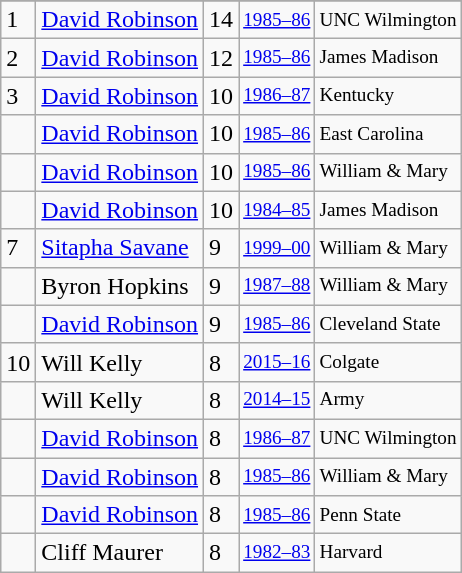<table class="wikitable">
<tr>
</tr>
<tr>
<td>1</td>
<td><a href='#'>David Robinson</a></td>
<td>14</td>
<td style="font-size:80%;"><a href='#'>1985–86</a></td>
<td style="font-size:80%;">UNC Wilmington</td>
</tr>
<tr>
<td>2</td>
<td><a href='#'>David Robinson</a></td>
<td>12</td>
<td style="font-size:80%;"><a href='#'>1985–86</a></td>
<td style="font-size:80%;">James Madison</td>
</tr>
<tr>
<td>3</td>
<td><a href='#'>David Robinson</a></td>
<td>10</td>
<td style="font-size:80%;"><a href='#'>1986–87</a></td>
<td style="font-size:80%;">Kentucky</td>
</tr>
<tr>
<td></td>
<td><a href='#'>David Robinson</a></td>
<td>10</td>
<td style="font-size:80%;"><a href='#'>1985–86</a></td>
<td style="font-size:80%;">East Carolina</td>
</tr>
<tr>
<td></td>
<td><a href='#'>David Robinson</a></td>
<td>10</td>
<td style="font-size:80%;"><a href='#'>1985–86</a></td>
<td style="font-size:80%;">William & Mary</td>
</tr>
<tr>
<td></td>
<td><a href='#'>David Robinson</a></td>
<td>10</td>
<td style="font-size:80%;"><a href='#'>1984–85</a></td>
<td style="font-size:80%;">James Madison</td>
</tr>
<tr>
<td>7</td>
<td><a href='#'>Sitapha Savane</a></td>
<td>9</td>
<td style="font-size:80%;"><a href='#'>1999–00</a></td>
<td style="font-size:80%;">William & Mary</td>
</tr>
<tr>
<td></td>
<td>Byron Hopkins</td>
<td>9</td>
<td style="font-size:80%;"><a href='#'>1987–88</a></td>
<td style="font-size:80%;">William & Mary</td>
</tr>
<tr>
<td></td>
<td><a href='#'>David Robinson</a></td>
<td>9</td>
<td style="font-size:80%;"><a href='#'>1985–86</a></td>
<td style="font-size:80%;">Cleveland State</td>
</tr>
<tr>
<td>10</td>
<td>Will Kelly</td>
<td>8</td>
<td style="font-size:80%;"><a href='#'>2015–16</a></td>
<td style="font-size:80%;">Colgate</td>
</tr>
<tr>
<td></td>
<td>Will Kelly</td>
<td>8</td>
<td style="font-size:80%;"><a href='#'>2014–15</a></td>
<td style="font-size:80%;">Army</td>
</tr>
<tr>
<td></td>
<td><a href='#'>David Robinson</a></td>
<td>8</td>
<td style="font-size:80%;"><a href='#'>1986–87</a></td>
<td style="font-size:80%;">UNC Wilmington</td>
</tr>
<tr>
<td></td>
<td><a href='#'>David Robinson</a></td>
<td>8</td>
<td style="font-size:80%;"><a href='#'>1985–86</a></td>
<td style="font-size:80%;">William & Mary</td>
</tr>
<tr>
<td></td>
<td><a href='#'>David Robinson</a></td>
<td>8</td>
<td style="font-size:80%;"><a href='#'>1985–86</a></td>
<td style="font-size:80%;">Penn State</td>
</tr>
<tr>
<td></td>
<td>Cliff Maurer</td>
<td>8</td>
<td style="font-size:80%;"><a href='#'>1982–83</a></td>
<td style="font-size:80%;">Harvard</td>
</tr>
</table>
